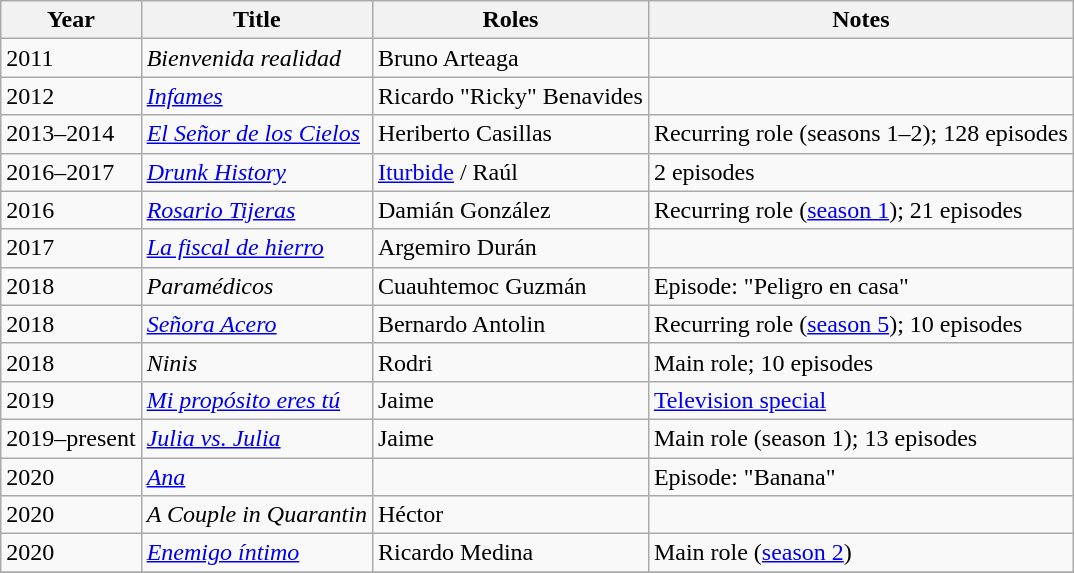<table class="wikitable sortable">
<tr>
<th>Year</th>
<th>Title</th>
<th>Roles</th>
<th>Notes</th>
</tr>
<tr>
<td>2011</td>
<td><em>Bienvenida realidad</em></td>
<td>Bruno Arteaga</td>
<td></td>
</tr>
<tr>
<td>2012</td>
<td><em><a href='#'>Infames</a></em></td>
<td>Ricardo "Ricky" Benavides</td>
<td></td>
</tr>
<tr>
<td>2013–2014</td>
<td><em><a href='#'>El Señor de los Cielos</a></em></td>
<td>Heriberto Casillas</td>
<td>Recurring role (seasons 1–2); 128 episodes</td>
</tr>
<tr>
<td>2016–2017</td>
<td><em><a href='#'>Drunk History</a></em></td>
<td><a href='#'>Iturbide</a> / Raúl</td>
<td>2 episodes</td>
</tr>
<tr>
<td>2016</td>
<td><em><a href='#'>Rosario Tijeras</a></em></td>
<td>Damián González</td>
<td>Recurring role (<a href='#'>season 1</a>); 21 episodes</td>
</tr>
<tr>
<td>2017</td>
<td><em><a href='#'>La fiscal de hierro</a></em></td>
<td>Argemiro Durán</td>
<td></td>
</tr>
<tr>
<td>2018</td>
<td><em>Paramédicos</em></td>
<td>Cuauhtemoc Guzmán</td>
<td>Episode: "Peligro en casa"</td>
</tr>
<tr>
<td>2018</td>
<td><em><a href='#'>Señora Acero</a></em></td>
<td>Bernardo Antolin</td>
<td>Recurring role (<a href='#'>season 5</a>); 10 episodes</td>
</tr>
<tr>
<td>2018</td>
<td><em>Ninis</em></td>
<td>Rodri</td>
<td>Main role; 10 episodes</td>
</tr>
<tr>
<td>2019</td>
<td><em><a href='#'>Mi propósito eres tú</a></em></td>
<td>Jaime</td>
<td><a href='#'>Television special</a></td>
</tr>
<tr>
<td>2019–present</td>
<td><em><a href='#'>Julia vs. Julia</a></em></td>
<td>Jaime</td>
<td>Main role (season 1); 13 episodes</td>
</tr>
<tr>
<td>2020</td>
<td><em><a href='#'>Ana</a></em></td>
<td></td>
<td>Episode: "Banana"</td>
</tr>
<tr>
<td>2020</td>
<td><em>A Couple in Quarantin</em></td>
<td>Héctor</td>
<td></td>
</tr>
<tr>
<td>2020</td>
<td><em><a href='#'>Enemigo íntimo</a></em></td>
<td>Ricardo Medina</td>
<td>Main role (<a href='#'>season 2</a>)</td>
</tr>
<tr>
</tr>
</table>
